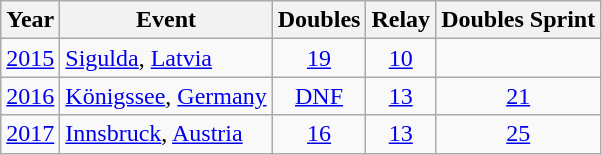<table class="wikitable sortable" style="text-align:center;">
<tr>
<th>Year</th>
<th>Event</th>
<th>Doubles</th>
<th>Relay</th>
<th>Doubles Sprint</th>
</tr>
<tr>
<td><a href='#'>2015</a></td>
<td style="text-align:left;"> <a href='#'>Sigulda</a>, <a href='#'>Latvia</a></td>
<td><a href='#'>19</a></td>
<td><a href='#'>10</a></td>
<td></td>
</tr>
<tr>
<td><a href='#'>2016</a></td>
<td style="text-align:left;"> <a href='#'>Königssee</a>, <a href='#'>Germany</a></td>
<td><a href='#'>DNF</a></td>
<td><a href='#'>13</a></td>
<td><a href='#'>21</a></td>
</tr>
<tr>
<td><a href='#'>2017</a></td>
<td style="text-align:left;"> <a href='#'>Innsbruck</a>, <a href='#'>Austria</a></td>
<td><a href='#'>16</a></td>
<td><a href='#'>13</a></td>
<td><a href='#'>25</a></td>
</tr>
</table>
